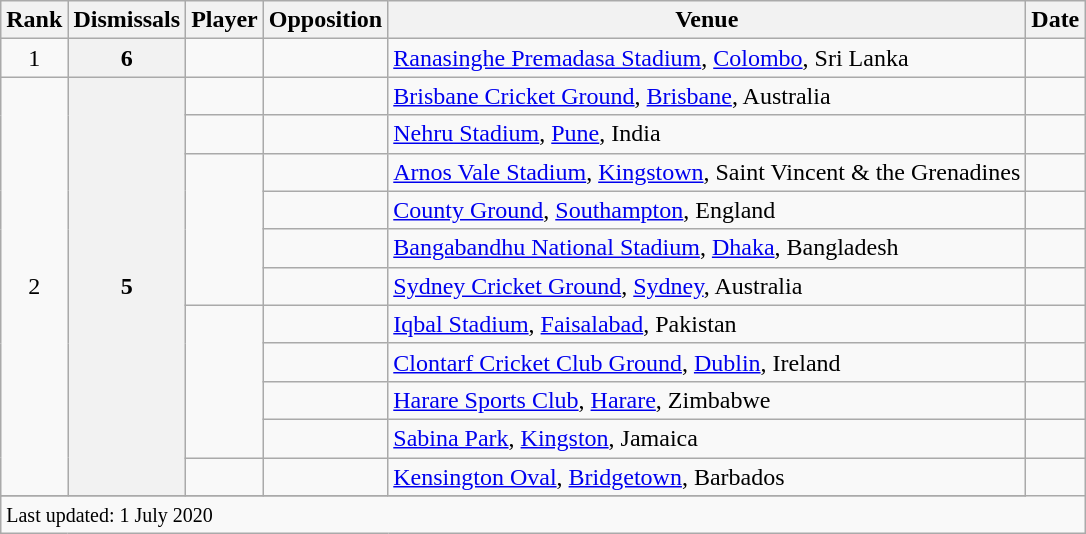<table class="wikitable plainrowheaders sortable">
<tr>
<th scope=col>Rank</th>
<th scope=col>Dismissals</th>
<th scope=col>Player</th>
<th scope=col>Opposition</th>
<th scope=col>Venue</th>
<th scope=col>Date</th>
</tr>
<tr>
<td align=center>1</td>
<th scope=row style=text-align:center;>6</th>
<td></td>
<td></td>
<td><a href='#'>Ranasinghe Premadasa Stadium</a>, <a href='#'>Colombo</a>, Sri Lanka</td>
<td></td>
</tr>
<tr>
<td align=center rowspan=11>2</td>
<th scope=row style=text-align:center; rowspan=11>5</th>
<td></td>
<td></td>
<td><a href='#'>Brisbane Cricket Ground</a>, <a href='#'>Brisbane</a>, Australia</td>
<td></td>
</tr>
<tr>
<td></td>
<td></td>
<td><a href='#'>Nehru Stadium</a>, <a href='#'>Pune</a>, India</td>
<td> </td>
</tr>
<tr>
<td rowspan=4></td>
<td></td>
<td><a href='#'>Arnos Vale Stadium</a>, <a href='#'>Kingstown</a>, Saint Vincent & the Grenadines</td>
<td></td>
</tr>
<tr>
<td></td>
<td><a href='#'>County Ground</a>, <a href='#'>Southampton</a>, England</td>
<td> </td>
</tr>
<tr>
<td></td>
<td><a href='#'>Bangabandhu National Stadium</a>, <a href='#'>Dhaka</a>, Bangladesh</td>
<td></td>
</tr>
<tr>
<td></td>
<td><a href='#'>Sydney Cricket Ground</a>, <a href='#'>Sydney</a>, Australia</td>
<td></td>
</tr>
<tr>
<td rowspan=4></td>
<td></td>
<td><a href='#'>Iqbal Stadium</a>, <a href='#'>Faisalabad</a>, Pakistan</td>
<td></td>
</tr>
<tr>
<td></td>
<td><a href='#'>Clontarf Cricket Club Ground</a>, <a href='#'>Dublin</a>, Ireland</td>
<td></td>
</tr>
<tr>
<td></td>
<td><a href='#'>Harare Sports Club</a>, <a href='#'>Harare</a>, Zimbabwe</td>
<td></td>
</tr>
<tr>
<td></td>
<td><a href='#'>Sabina Park</a>, <a href='#'>Kingston</a>, Jamaica</td>
<td></td>
</tr>
<tr>
<td></td>
<td></td>
<td><a href='#'>Kensington Oval</a>, <a href='#'>Bridgetown</a>, Barbados</td>
</tr>
<tr>
</tr>
<tr class=sortbottom>
<td colspan=6><small>Last updated: 1 July 2020</small></td>
</tr>
</table>
